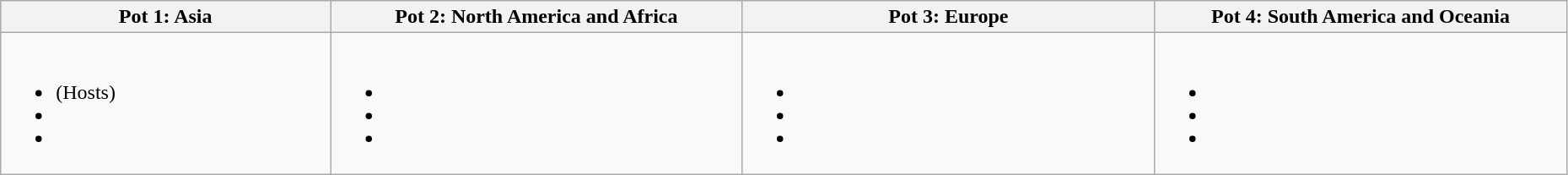<table class="wikitable" style="width:98%;">
<tr>
<th width=20%>Pot 1: Asia</th>
<th width=25%>Pot 2: North America and Africa</th>
<th width=25%>Pot 3: Europe</th>
<th width=25%>Pot 4: South America and Oceania</th>
</tr>
<tr>
<td valign="top"><br><ul><li> (Hosts)</li><li></li><li></li></ul></td>
<td valign="top"><br><ul><li></li><li></li><li></li></ul></td>
<td valign="top"><br><ul><li></li><li></li><li></li></ul></td>
<td valign="top"><br><ul><li></li><li></li><li></li></ul></td>
</tr>
</table>
